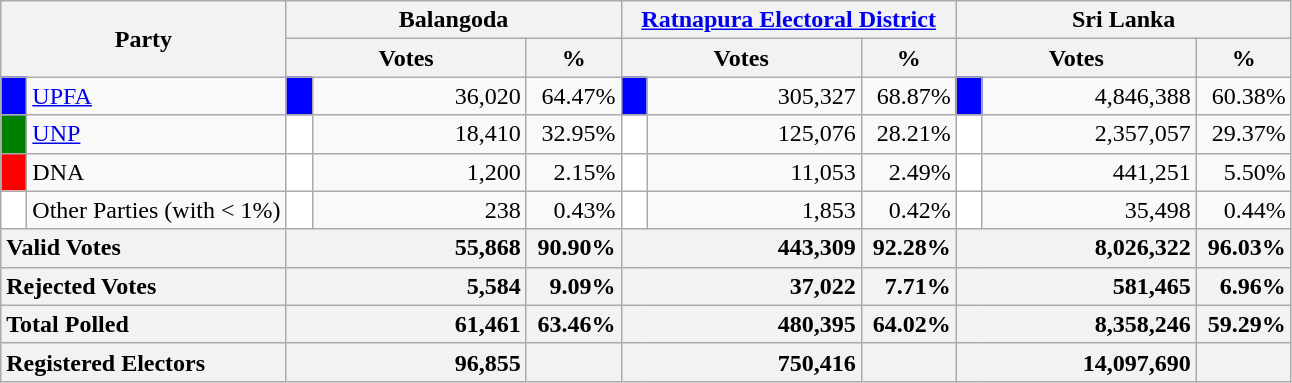<table class="wikitable">
<tr>
<th colspan="2" width="144px"rowspan="2">Party</th>
<th colspan="3" width="216px">Balangoda</th>
<th colspan="3" width="216px"><a href='#'>Ratnapura Electoral District</a></th>
<th colspan="3" width="216px">Sri Lanka</th>
</tr>
<tr>
<th colspan="2" width="144px">Votes</th>
<th>%</th>
<th colspan="2" width="144px">Votes</th>
<th>%</th>
<th colspan="2" width="144px">Votes</th>
<th>%</th>
</tr>
<tr>
<td style="background-color:blue;" width="10px"></td>
<td style="text-align:left;"><a href='#'>UPFA</a></td>
<td style="background-color:blue;" width="10px"></td>
<td style="text-align:right;">36,020</td>
<td style="text-align:right;">64.47%</td>
<td style="background-color:blue;" width="10px"></td>
<td style="text-align:right;">305,327</td>
<td style="text-align:right;">68.87%</td>
<td style="background-color:blue;" width="10px"></td>
<td style="text-align:right;">4,846,388</td>
<td style="text-align:right;">60.38%</td>
</tr>
<tr>
<td style="background-color:green;" width="10px"></td>
<td style="text-align:left;"><a href='#'>UNP</a></td>
<td style="background-color:white;" width="10px"></td>
<td style="text-align:right;">18,410</td>
<td style="text-align:right;">32.95%</td>
<td style="background-color:white;" width="10px"></td>
<td style="text-align:right;">125,076</td>
<td style="text-align:right;">28.21%</td>
<td style="background-color:white;" width="10px"></td>
<td style="text-align:right;">2,357,057</td>
<td style="text-align:right;">29.37%</td>
</tr>
<tr>
<td style="background-color:red;" width="10px"></td>
<td style="text-align:left;">DNA</td>
<td style="background-color:white;" width="10px"></td>
<td style="text-align:right;">1,200</td>
<td style="text-align:right;">2.15%</td>
<td style="background-color:white;" width="10px"></td>
<td style="text-align:right;">11,053</td>
<td style="text-align:right;">2.49%</td>
<td style="background-color:white;" width="10px"></td>
<td style="text-align:right;">441,251</td>
<td style="text-align:right;">5.50%</td>
</tr>
<tr>
<td style="background-color:white;" width="10px"></td>
<td style="text-align:left;">Other Parties (with < 1%)</td>
<td style="background-color:white;" width="10px"></td>
<td style="text-align:right;">238</td>
<td style="text-align:right;">0.43%</td>
<td style="background-color:white;" width="10px"></td>
<td style="text-align:right;">1,853</td>
<td style="text-align:right;">0.42%</td>
<td style="background-color:white;" width="10px"></td>
<td style="text-align:right;">35,498</td>
<td style="text-align:right;">0.44%</td>
</tr>
<tr>
<th colspan="2" width="144px"style="text-align:left;">Valid Votes</th>
<th style="text-align:right;"colspan="2" width="144px">55,868</th>
<th style="text-align:right;">90.90%</th>
<th style="text-align:right;"colspan="2" width="144px">443,309</th>
<th style="text-align:right;">92.28%</th>
<th style="text-align:right;"colspan="2" width="144px">8,026,322</th>
<th style="text-align:right;">96.03%</th>
</tr>
<tr>
<th colspan="2" width="144px"style="text-align:left;">Rejected Votes</th>
<th style="text-align:right;"colspan="2" width="144px">5,584</th>
<th style="text-align:right;">9.09%</th>
<th style="text-align:right;"colspan="2" width="144px">37,022</th>
<th style="text-align:right;">7.71%</th>
<th style="text-align:right;"colspan="2" width="144px">581,465</th>
<th style="text-align:right;">6.96%</th>
</tr>
<tr>
<th colspan="2" width="144px"style="text-align:left;">Total Polled</th>
<th style="text-align:right;"colspan="2" width="144px">61,461</th>
<th style="text-align:right;">63.46%</th>
<th style="text-align:right;"colspan="2" width="144px">480,395</th>
<th style="text-align:right;">64.02%</th>
<th style="text-align:right;"colspan="2" width="144px">8,358,246</th>
<th style="text-align:right;">59.29%</th>
</tr>
<tr>
<th colspan="2" width="144px"style="text-align:left;">Registered Electors</th>
<th style="text-align:right;"colspan="2" width="144px">96,855</th>
<th></th>
<th style="text-align:right;"colspan="2" width="144px">750,416</th>
<th></th>
<th style="text-align:right;"colspan="2" width="144px">14,097,690</th>
<th></th>
</tr>
</table>
